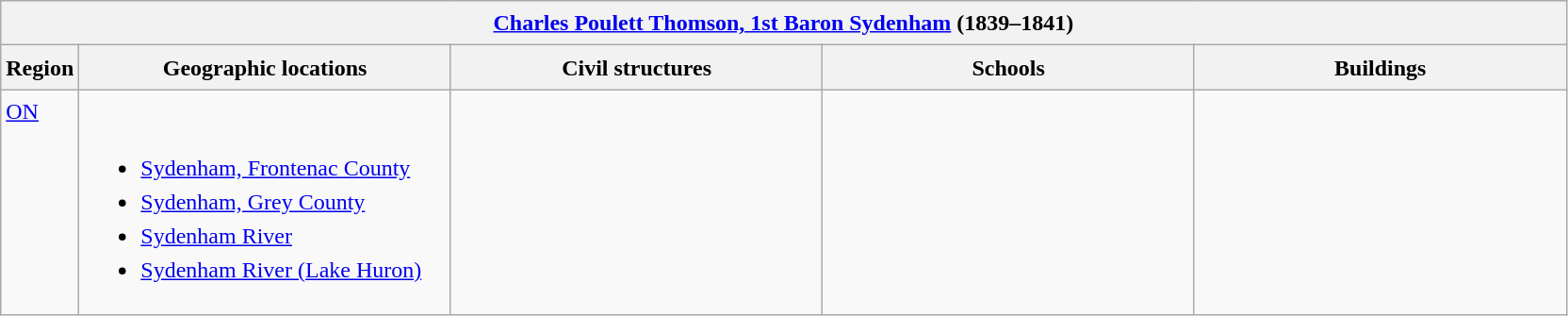<table class="wikitable sortable" style="font-size:1.00em; line-height:1.5em;">
<tr>
<th colspan="5"> <a href='#'>Charles Poulett Thomson, 1st Baron Sydenham</a> (1839–1841)</th>
</tr>
<tr>
<th width="5%">Region</th>
<th width="23.75%">Geographic locations</th>
<th width="23.75%">Civil structures</th>
<th width="23.75%">Schools</th>
<th width="23.75%">Buildings</th>
</tr>
<tr>
<td align=left valign=top> <a href='#'>ON</a></td>
<td align=left valign=top><br><ul><li><a href='#'>Sydenham, Frontenac County</a></li><li><a href='#'>Sydenham, Grey County</a></li><li><a href='#'>Sydenham River</a></li><li><a href='#'>Sydenham River (Lake Huron)</a></li></ul></td>
<td></td>
<td></td>
<td></td>
</tr>
</table>
